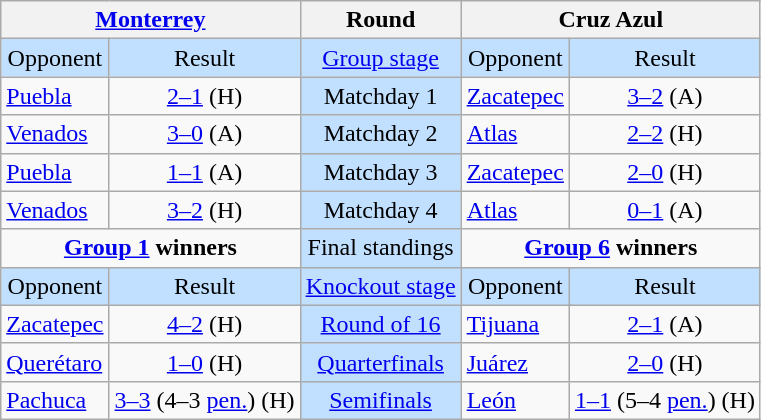<table class="wikitable" style="text-align:center">
<tr>
<th colspan=4><a href='#'>Monterrey</a></th>
<th>Round</th>
<th colspan=4>Cruz Azul</th>
</tr>
<tr style="background:#c1e0ff;">
<td>Opponent</td>
<td colspan=3>Result</td>
<td><a href='#'>Group stage</a></td>
<td>Opponent</td>
<td colspan=3>Result</td>
</tr>
<tr>
<td align=left><a href='#'>Puebla</a></td>
<td colspan=3><a href='#'>2–1</a> (H)</td>
<td style="background:#c1e0ff;">Matchday 1</td>
<td align=left><a href='#'>Zacatepec</a></td>
<td colspan=3><a href='#'>3–2</a> (A)</td>
</tr>
<tr>
<td align=left><a href='#'>Venados</a></td>
<td colspan=3><a href='#'>3–0</a> (A)</td>
<td style="background:#c1e0ff;">Matchday 2</td>
<td align=left><a href='#'>Atlas</a></td>
<td colspan=3><a href='#'>2–2</a> (H)</td>
</tr>
<tr>
<td align=left><a href='#'>Puebla</a></td>
<td colspan=3><a href='#'>1–1</a> (A)</td>
<td style="background:#c1e0ff;">Matchday 3</td>
<td align=left><a href='#'>Zacatepec</a></td>
<td colspan=3><a href='#'>2–0</a> (H)</td>
</tr>
<tr>
<td align=left><a href='#'>Venados</a></td>
<td colspan=3><a href='#'>3–2</a> (H)</td>
<td style="background:#c1e0ff;">Matchday 4</td>
<td align=left><a href='#'>Atlas</a></td>
<td colspan=3><a href='#'>0–1</a> (A)</td>
</tr>
<tr>
<td colspan=4 valign=top><strong><a href='#'>Group 1</a> winners</strong><br></td>
<td style="background:#c1e0ff;">Final standings</td>
<td colspan=4 valign=top><strong><a href='#'>Group 6</a> winners</strong><br></td>
</tr>
<tr style="background:#c1e0ff;">
<td>Opponent</td>
<td colspan=3>Result</td>
<td><a href='#'>Knockout stage</a></td>
<td colspan=3>Opponent</td>
<td>Result</td>
</tr>
<tr>
<td align=left><a href='#'>Zacatepec</a></td>
<td colspan=3><a href='#'>4–2</a> (H)</td>
<td style="background:#c1e0ff;"><a href='#'>Round of 16</a></td>
<td align=left><a href='#'>Tijuana</a></td>
<td colspan=3><a href='#'>2–1</a> (A)</td>
</tr>
<tr>
<td align=left><a href='#'>Querétaro</a></td>
<td colspan=3><a href='#'>1–0</a> (H)</td>
<td style="background:#c1e0ff;"><a href='#'>Quarterfinals</a></td>
<td align=left><a href='#'>Juárez</a></td>
<td colspan=3><a href='#'>2–0</a> (H)</td>
</tr>
<tr>
<td align=left><a href='#'>Pachuca</a></td>
<td colspan=3><a href='#'>3–3</a> (4–3 <a href='#'>pen.</a>) (H)</td>
<td style="background:#c1e0ff;"><a href='#'>Semifinals</a></td>
<td align=left><a href='#'>León</a></td>
<td colspan=3><a href='#'>1–1</a> (5–4 <a href='#'>pen.</a>) (H)</td>
</tr>
</table>
